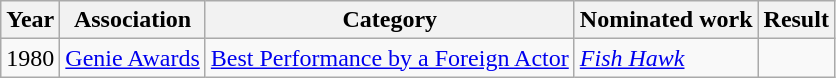<table class="wikitable sortable">
<tr>
<th>Year</th>
<th>Association</th>
<th>Category</th>
<th>Nominated work</th>
<th>Result</th>
</tr>
<tr>
<td>1980</td>
<td><a href='#'>Genie Awards</a></td>
<td><a href='#'>Best Performance by a Foreign Actor</a></td>
<td><em><a href='#'>Fish Hawk</a></em></td>
<td></td>
</tr>
</table>
